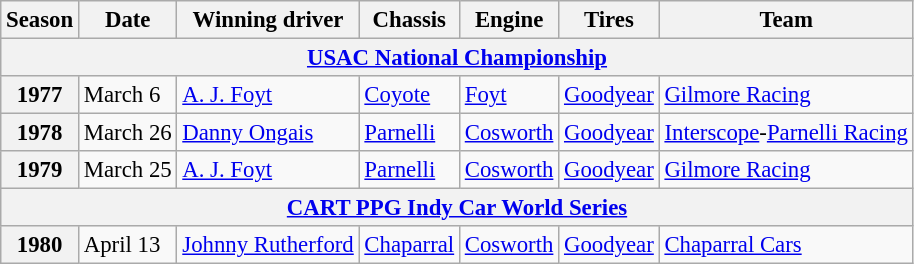<table class="wikitable" style="font-size: 95%;">
<tr>
<th>Season</th>
<th>Date</th>
<th>Winning driver</th>
<th>Chassis</th>
<th>Engine</th>
<th>Tires</th>
<th>Team</th>
</tr>
<tr>
<th colspan=11><a href='#'>USAC National Championship</a></th>
</tr>
<tr>
<th>1977</th>
<td>March 6</td>
<td><a href='#'>A. J. Foyt</a></td>
<td><a href='#'>Coyote</a></td>
<td><a href='#'>Foyt</a></td>
<td><a href='#'>Goodyear</a></td>
<td><a href='#'>Gilmore Racing</a></td>
</tr>
<tr>
<th>1978</th>
<td>March 26</td>
<td><a href='#'>Danny Ongais</a></td>
<td><a href='#'>Parnelli</a></td>
<td><a href='#'>Cosworth</a></td>
<td><a href='#'>Goodyear</a></td>
<td><a href='#'>Interscope</a>-<a href='#'>Parnelli Racing</a></td>
</tr>
<tr>
<th>1979</th>
<td>March 25</td>
<td><a href='#'>A. J. Foyt</a></td>
<td><a href='#'>Parnelli</a></td>
<td><a href='#'>Cosworth</a></td>
<td><a href='#'>Goodyear</a></td>
<td><a href='#'>Gilmore Racing</a></td>
</tr>
<tr>
<th colspan=11><a href='#'>CART PPG Indy Car World Series</a></th>
</tr>
<tr>
<th>1980</th>
<td>April 13</td>
<td><a href='#'>Johnny Rutherford</a></td>
<td><a href='#'>Chaparral</a></td>
<td><a href='#'>Cosworth</a></td>
<td><a href='#'>Goodyear</a></td>
<td><a href='#'>Chaparral Cars</a></td>
</tr>
</table>
